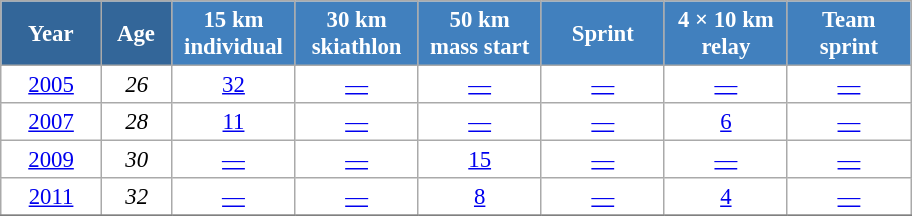<table class="wikitable" style="font-size:95%; text-align:center; border:grey solid 1px; border-collapse:collapse; background:#ffffff;">
<tr>
<th style="background-color:#369; color:white; width:60px;"> Year </th>
<th style="background-color:#369; color:white; width:40px;"> Age </th>
<th style="background-color:#4180be; color:white; width:75px;"> 15 km <br> individual </th>
<th style="background-color:#4180be; color:white; width:75px;"> 30 km <br> skiathlon </th>
<th style="background-color:#4180be; color:white; width:75px;"> 50 km <br> mass start </th>
<th style="background-color:#4180be; color:white; width:75px;"> Sprint </th>
<th style="background-color:#4180be; color:white; width:75px;"> 4 × 10 km <br> relay </th>
<th style="background-color:#4180be; color:white; width:75px;"> Team <br> sprint </th>
</tr>
<tr>
<td><a href='#'>2005</a></td>
<td><em>26</em></td>
<td><a href='#'>32</a></td>
<td><a href='#'>—</a></td>
<td><a href='#'>—</a></td>
<td><a href='#'>—</a></td>
<td><a href='#'>—</a></td>
<td><a href='#'>—</a></td>
</tr>
<tr>
<td><a href='#'>2007</a></td>
<td><em>28</em></td>
<td><a href='#'>11</a></td>
<td><a href='#'>—</a></td>
<td><a href='#'>—</a></td>
<td><a href='#'>—</a></td>
<td><a href='#'>6</a></td>
<td><a href='#'>—</a></td>
</tr>
<tr>
<td><a href='#'>2009</a></td>
<td><em>30</em></td>
<td><a href='#'>—</a></td>
<td><a href='#'>—</a></td>
<td><a href='#'>15</a></td>
<td><a href='#'>—</a></td>
<td><a href='#'>—</a></td>
<td><a href='#'>—</a></td>
</tr>
<tr>
<td><a href='#'>2011</a></td>
<td><em>32</em></td>
<td><a href='#'>—</a></td>
<td><a href='#'>—</a></td>
<td><a href='#'>8</a></td>
<td><a href='#'>—</a></td>
<td><a href='#'>4</a></td>
<td><a href='#'>—</a></td>
</tr>
<tr>
</tr>
</table>
